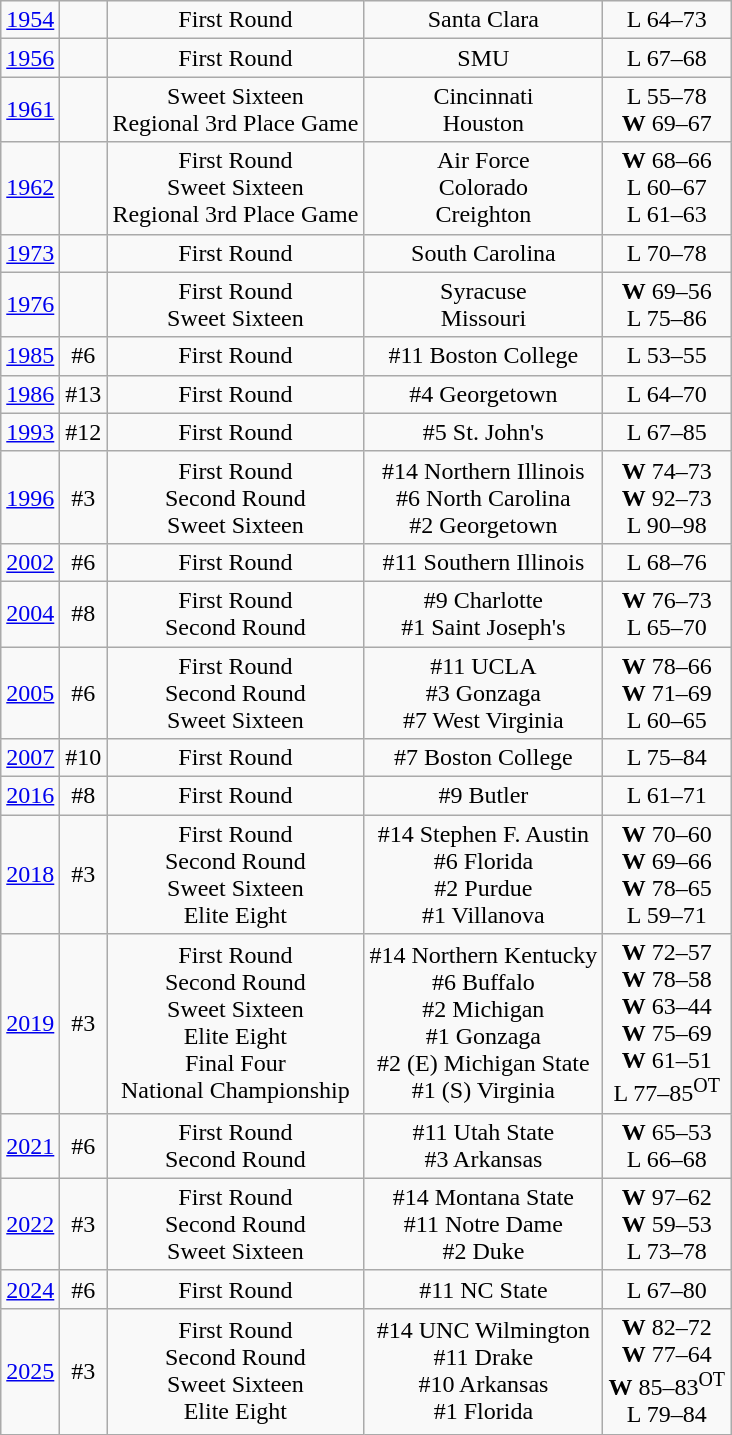<table class="wikitable">
<tr align="center">
<td><a href='#'>1954</a></td>
<td></td>
<td>First Round</td>
<td>Santa Clara</td>
<td>L 64–73</td>
</tr>
<tr align="center">
<td><a href='#'>1956</a></td>
<td></td>
<td>First Round</td>
<td>SMU</td>
<td>L 67–68</td>
</tr>
<tr align="center">
<td><a href='#'>1961</a></td>
<td></td>
<td>Sweet Sixteen<br>Regional 3rd Place Game</td>
<td>Cincinnati<br>Houston</td>
<td>L 55–78<br><strong>W</strong> 69–67</td>
</tr>
<tr align="center">
<td><a href='#'>1962</a></td>
<td></td>
<td>First Round<br>Sweet Sixteen<br>Regional 3rd Place Game</td>
<td>Air Force<br>Colorado<br>Creighton</td>
<td><strong>W</strong> 68–66<br>L 60–67<br>L 61–63</td>
</tr>
<tr align="center">
<td><a href='#'>1973</a></td>
<td></td>
<td>First Round</td>
<td>South Carolina</td>
<td>L 70–78</td>
</tr>
<tr align="center">
<td><a href='#'>1976</a></td>
<td></td>
<td>First Round<br>Sweet Sixteen</td>
<td>Syracuse<br>Missouri</td>
<td><strong>W</strong> 69–56<br>L 75–86</td>
</tr>
<tr align="center">
<td><a href='#'>1985</a></td>
<td>#6</td>
<td>First Round</td>
<td>#11 Boston College</td>
<td>L 53–55</td>
</tr>
<tr align="center">
<td><a href='#'>1986</a></td>
<td>#13</td>
<td>First Round</td>
<td>#4 Georgetown</td>
<td>L 64–70</td>
</tr>
<tr align="center">
<td><a href='#'>1993</a></td>
<td>#12</td>
<td>First Round</td>
<td>#5 St. John's</td>
<td>L 67–85</td>
</tr>
<tr align="center">
<td><a href='#'>1996</a></td>
<td>#3</td>
<td>First Round<br>Second Round<br>Sweet Sixteen</td>
<td>#14 Northern Illinois<br>#6 North Carolina<br>#2 Georgetown</td>
<td><strong>W</strong> 74–73<br><strong>W</strong> 92–73<br>L 90–98</td>
</tr>
<tr align="center">
<td><a href='#'>2002</a></td>
<td>#6</td>
<td>First Round</td>
<td>#11 Southern Illinois</td>
<td>L 68–76</td>
</tr>
<tr align="center">
<td><a href='#'>2004</a></td>
<td>#8</td>
<td>First Round<br>Second Round</td>
<td>#9 Charlotte<br>#1 Saint Joseph's</td>
<td><strong>W</strong> 76–73<br>L 65–70</td>
</tr>
<tr align="center">
<td><a href='#'>2005</a></td>
<td>#6</td>
<td>First Round<br>Second Round<br>Sweet Sixteen</td>
<td>#11 UCLA<br>#3 Gonzaga<br>#7 West Virginia</td>
<td><strong>W</strong> 78–66<br><strong>W</strong> 71–69<br>L 60–65</td>
</tr>
<tr align="center">
<td><a href='#'>2007</a></td>
<td>#10</td>
<td>First Round</td>
<td>#7 Boston College</td>
<td>L 75–84</td>
</tr>
<tr align="center">
<td><a href='#'>2016</a></td>
<td>#8</td>
<td>First Round</td>
<td>#9 Butler</td>
<td>L 61–71</td>
</tr>
<tr align="center">
<td><a href='#'>2018</a></td>
<td>#3</td>
<td>First Round<br>Second Round<br>Sweet Sixteen<br>Elite Eight</td>
<td>#14 Stephen F. Austin<br>#6 Florida<br>#2 Purdue<br>#1 Villanova</td>
<td><strong>W</strong> 70–60<br><strong>W</strong> 69–66<br><strong>W</strong> 78–65<br>L 59–71</td>
</tr>
<tr align="center">
<td><a href='#'>2019</a></td>
<td>#3</td>
<td>First Round<br>Second Round<br>Sweet Sixteen<br>Elite Eight<br>Final Four<br>National Championship</td>
<td>#14 Northern Kentucky<br>#6 Buffalo<br>#2 Michigan<br>#1 Gonzaga<br>#2 (E) Michigan State<br>#1 (S) Virginia</td>
<td><strong>W</strong> 72–57 <br><strong>W</strong> 78–58 <br><strong>W</strong> 63–44 <br> <strong>W</strong> 75–69 <br> <strong>W</strong> 61–51<br>L 77–85<sup>OT</sup></td>
</tr>
<tr align="center">
<td><a href='#'>2021</a></td>
<td>#6</td>
<td>First Round<br>Second Round</td>
<td>#11 Utah State<br>#3 Arkansas</td>
<td><strong>W</strong> 65–53<br>L 66–68</td>
</tr>
<tr align="center">
<td><a href='#'>2022</a></td>
<td>#3</td>
<td>First Round<br>Second Round<br>Sweet Sixteen</td>
<td>#14 Montana State<br>#11 Notre Dame<br>#2 Duke</td>
<td><strong>W</strong> 97–62<br> <strong>W</strong> 59–53<br> L 73–78</td>
</tr>
<tr align="center">
<td><a href='#'>2024</a></td>
<td>#6</td>
<td>First Round</td>
<td>#11 NC State</td>
<td>L 67–80</td>
</tr>
<tr align="center">
<td><a href='#'>2025</a></td>
<td>#3</td>
<td>First Round<br>Second Round<br>Sweet Sixteen<br>Elite Eight</td>
<td>#14 UNC Wilmington<br>#11 Drake<br>#10 Arkansas<br>#1 Florida</td>
<td><strong>W</strong> 82–72<br><strong>W</strong> 77–64<br> <strong>W</strong> 85–83<sup>OT</sup><br> L 79–84</td>
</tr>
</table>
